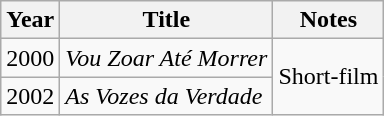<table class="wikitable sortable">
<tr>
<th>Year</th>
<th>Title</th>
<th class="unsortable">Notes</th>
</tr>
<tr>
<td>2000</td>
<td><em>Vou Zoar Até Morrer</em></td>
<td rowspan=2">Short-film</td>
</tr>
<tr>
<td>2002</td>
<td><em>As Vozes da Verdade</em></td>
</tr>
</table>
